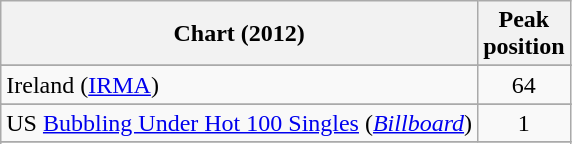<table class="wikitable sortable">
<tr>
<th>Chart (2012)</th>
<th>Peak<br>position</th>
</tr>
<tr>
</tr>
<tr>
<td>Ireland (<a href='#'>IRMA</a>)</td>
<td style="text-align:center;">64</td>
</tr>
<tr>
</tr>
<tr>
<td>US <a href='#'>Bubbling Under Hot 100 Singles</a> (<em><a href='#'>Billboard</a></em>)</td>
<td align="center">1</td>
</tr>
<tr>
</tr>
<tr>
</tr>
</table>
